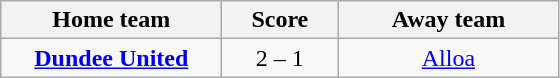<table class="wikitable" style="text-align: center">
<tr>
<th width=140>Home team</th>
<th width=70>Score</th>
<th width=140>Away team</th>
</tr>
<tr>
<td><strong><a href='#'>Dundee United</a></strong></td>
<td>2 – 1</td>
<td><a href='#'>Alloa</a></td>
</tr>
</table>
